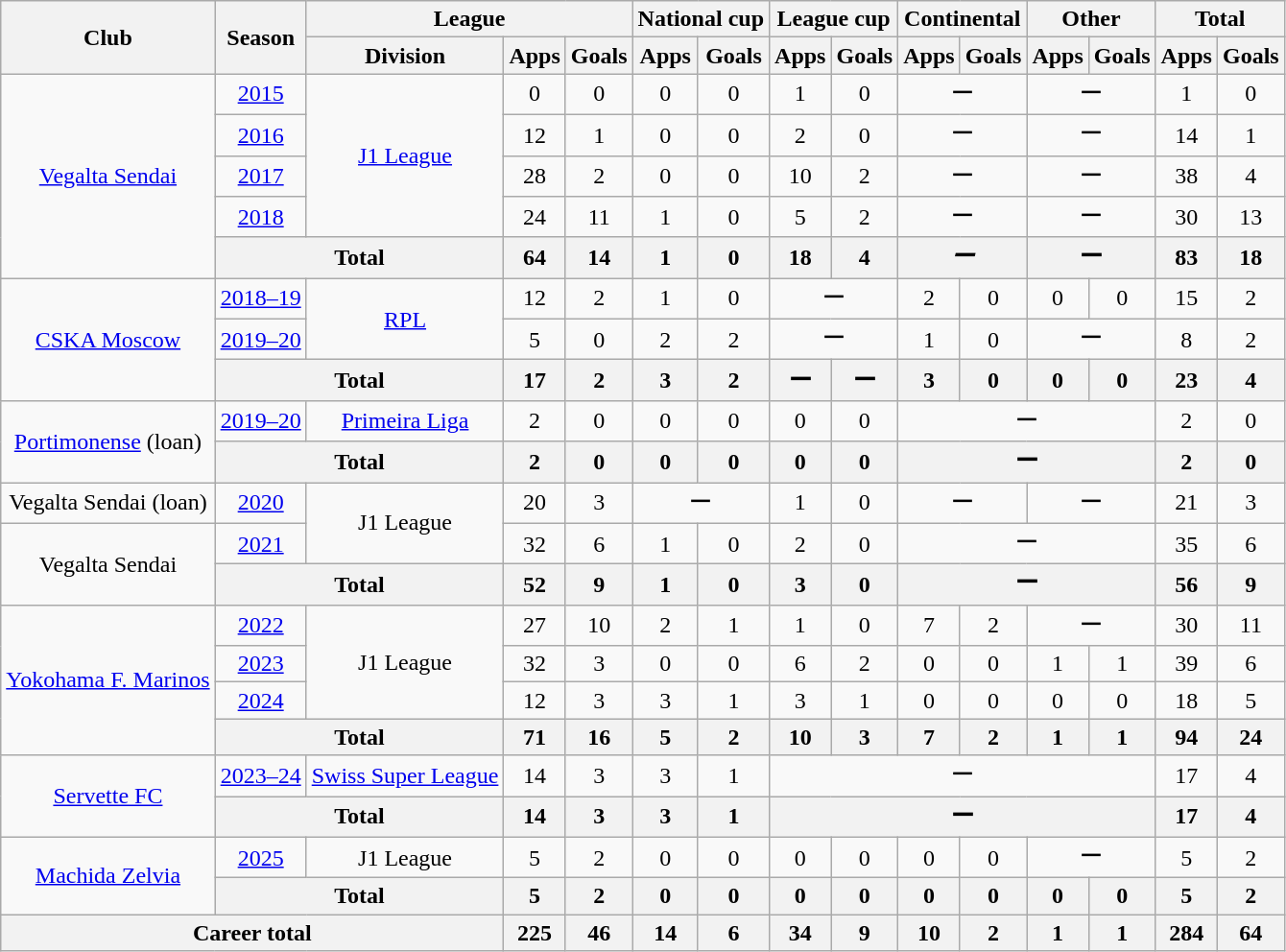<table class="wikitable" style="text-align: center">
<tr>
<th rowspan="2">Club</th>
<th rowspan="2">Season</th>
<th colspan="3">League</th>
<th colspan="2">National cup</th>
<th colspan="2">League cup</th>
<th colspan="2">Continental</th>
<th colspan="2">Other</th>
<th colspan="2">Total</th>
</tr>
<tr>
<th>Division</th>
<th>Apps</th>
<th>Goals</th>
<th>Apps</th>
<th>Goals</th>
<th>Apps</th>
<th>Goals</th>
<th>Apps</th>
<th>Goals</th>
<th>Apps</th>
<th>Goals</th>
<th>Apps</th>
<th>Goals</th>
</tr>
<tr>
<td rowspan="5"><a href='#'>Vegalta Sendai</a></td>
<td><a href='#'>2015</a></td>
<td rowspan="4"><a href='#'>J1 League</a></td>
<td>0</td>
<td>0</td>
<td>0</td>
<td>0</td>
<td>1</td>
<td>0</td>
<td colspan="2">ー</td>
<td colspan="2">ー</td>
<td>1</td>
<td>0</td>
</tr>
<tr>
<td><a href='#'>2016</a></td>
<td>12</td>
<td>1</td>
<td>0</td>
<td>0</td>
<td>2</td>
<td>0</td>
<td colspan="2">ー</td>
<td colspan="2">ー</td>
<td>14</td>
<td>1</td>
</tr>
<tr>
<td><a href='#'>2017</a></td>
<td>28</td>
<td>2</td>
<td>0</td>
<td>0</td>
<td>10</td>
<td>2</td>
<td colspan="2">ー</td>
<td colspan="2">ー</td>
<td>38</td>
<td>4</td>
</tr>
<tr>
<td><a href='#'>2018</a></td>
<td>24</td>
<td>11</td>
<td>1</td>
<td>0</td>
<td>5</td>
<td>2</td>
<td colspan="2">ー</td>
<td colspan="2">ー</td>
<td>30</td>
<td>13</td>
</tr>
<tr>
<th colspan="2">Total</th>
<th>64</th>
<th>14</th>
<th>1</th>
<th>0</th>
<th>18</th>
<th>4</th>
<th colspan="2"><em>ー</em></th>
<th colspan="2"><strong>ー</strong></th>
<th>83</th>
<th>18</th>
</tr>
<tr>
<td rowspan="3"><a href='#'>CSKA Moscow</a></td>
<td><a href='#'>2018–19</a></td>
<td rowspan="2"><a href='#'>RPL</a></td>
<td>12</td>
<td>2</td>
<td>1</td>
<td>0</td>
<td colspan="2">ー</td>
<td>2</td>
<td>0</td>
<td>0</td>
<td>0</td>
<td>15</td>
<td>2</td>
</tr>
<tr>
<td><a href='#'>2019–20</a></td>
<td>5</td>
<td>0</td>
<td>2</td>
<td>2</td>
<td colspan="2">ー</td>
<td>1</td>
<td>0</td>
<td colspan="2">ー</td>
<td>8</td>
<td>2</td>
</tr>
<tr>
<th colspan="2">Total</th>
<th>17</th>
<th>2</th>
<th>3</th>
<th>2</th>
<th>ー</th>
<th>ー</th>
<th>3</th>
<th>0</th>
<th>0</th>
<th>0</th>
<th>23</th>
<th>4</th>
</tr>
<tr>
<td rowspan="2"><a href='#'>Portimonense</a> (loan)</td>
<td><a href='#'>2019–20</a></td>
<td><a href='#'>Primeira Liga</a></td>
<td>2</td>
<td>0</td>
<td>0</td>
<td>0</td>
<td>0</td>
<td>0</td>
<td colspan="4">ー</td>
<td>2</td>
<td>0</td>
</tr>
<tr>
<th colspan="2">Total</th>
<th>2</th>
<th>0</th>
<th>0</th>
<th>0</th>
<th>0</th>
<th>0</th>
<th colspan="4">ー</th>
<th>2</th>
<th>0</th>
</tr>
<tr>
<td>Vegalta Sendai (loan)</td>
<td><a href='#'>2020</a></td>
<td rowspan="2">J1 League</td>
<td>20</td>
<td>3</td>
<td colspan="2">ー</td>
<td>1</td>
<td>0</td>
<td colspan="2">ー</td>
<td colspan="2">ー</td>
<td>21</td>
<td>3</td>
</tr>
<tr>
<td rowspan="2">Vegalta Sendai</td>
<td><a href='#'>2021</a></td>
<td>32</td>
<td>6</td>
<td>1</td>
<td>0</td>
<td>2</td>
<td>0</td>
<td colspan="4">ー</td>
<td>35</td>
<td>6</td>
</tr>
<tr>
<th colspan="2">Total</th>
<th>52</th>
<th>9</th>
<th>1</th>
<th>0</th>
<th>3</th>
<th>0</th>
<th colspan="4">ー</th>
<th>56</th>
<th>9</th>
</tr>
<tr>
<td rowspan=4><a href='#'>Yokohama F. Marinos</a></td>
<td><a href='#'>2022</a></td>
<td rowspan=3>J1 League</td>
<td>27</td>
<td>10</td>
<td>2</td>
<td>1</td>
<td>1</td>
<td>0</td>
<td>7</td>
<td>2</td>
<td colspan="2">ー</td>
<td>30</td>
<td>11</td>
</tr>
<tr>
<td><a href='#'>2023</a></td>
<td>32</td>
<td>3</td>
<td>0</td>
<td>0</td>
<td>6</td>
<td>2</td>
<td>0</td>
<td>0</td>
<td>1</td>
<td>1</td>
<td>39</td>
<td>6</td>
</tr>
<tr>
<td><a href='#'>2024</a></td>
<td>12</td>
<td>3</td>
<td>3</td>
<td>1</td>
<td>3</td>
<td>1</td>
<td>0</td>
<td>0</td>
<td>0</td>
<td>0</td>
<td>18</td>
<td>5</td>
</tr>
<tr>
<th colspan=2>Total</th>
<th>71</th>
<th>16</th>
<th>5</th>
<th>2</th>
<th>10</th>
<th>3</th>
<th>7</th>
<th>2</th>
<th>1</th>
<th>1</th>
<th>94</th>
<th>24</th>
</tr>
<tr>
<td rowspan=2><a href='#'>Servette FC</a></td>
<td><a href='#'>2023–24</a></td>
<td><a href='#'>Swiss Super League</a></td>
<td>14</td>
<td>3</td>
<td>3</td>
<td>1</td>
<td colspan="6">ー</td>
<td>17</td>
<td>4</td>
</tr>
<tr>
<th colspan=2>Total</th>
<th>14</th>
<th>3</th>
<th>3</th>
<th>1</th>
<th colspan="6">ー</th>
<th>17</th>
<th>4</th>
</tr>
<tr>
<td rowspan=2><a href='#'>Machida Zelvia</a></td>
<td><a href='#'>2025</a></td>
<td>J1 League</td>
<td>5</td>
<td>2</td>
<td>0</td>
<td>0</td>
<td>0</td>
<td>0</td>
<td>0</td>
<td>0</td>
<td colspan="2">ー</td>
<td>5</td>
<td>2</td>
</tr>
<tr>
<th colspan=2>Total</th>
<th>5</th>
<th>2</th>
<th>0</th>
<th>0</th>
<th>0</th>
<th>0</th>
<th>0</th>
<th>0</th>
<th>0</th>
<th>0</th>
<th>5</th>
<th>2</th>
</tr>
<tr>
<th colspan="3">Career total</th>
<th>225</th>
<th>46</th>
<th>14</th>
<th>6</th>
<th>34</th>
<th>9</th>
<th>10</th>
<th>2</th>
<th>1</th>
<th>1</th>
<th>284</th>
<th>64</th>
</tr>
</table>
